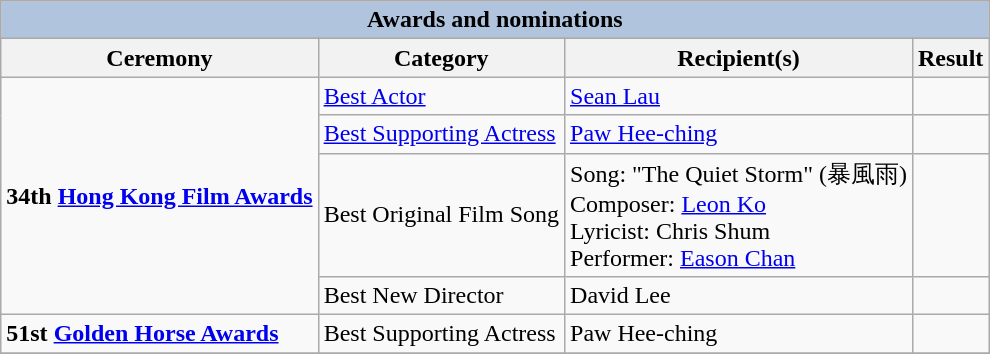<table class="wikitable sortable">
<tr>
<th colspan="4" style="background: LightSteelBlue;">Awards and nominations</th>
</tr>
<tr>
<th>Ceremony</th>
<th>Category</th>
<th>Recipient(s)</th>
<th>Result</th>
</tr>
<tr>
<td rowspan=4><strong>34th <a href='#'>Hong Kong Film Awards</a></strong></td>
<td><a href='#'>Best Actor</a></td>
<td><a href='#'>Sean Lau</a></td>
<td></td>
</tr>
<tr>
<td><a href='#'>Best Supporting Actress</a></td>
<td><a href='#'>Paw Hee-ching</a></td>
<td></td>
</tr>
<tr>
<td>Best Original Film Song</td>
<td>Song: "The Quiet Storm" (暴風雨)<br>Composer: <a href='#'>Leon Ko</a>
<br>Lyricist: Chris Shum
<br>Performer: <a href='#'>Eason Chan</a></td>
<td></td>
</tr>
<tr>
<td>Best New Director</td>
<td>David Lee</td>
<td></td>
</tr>
<tr>
<td><strong>51st <a href='#'>Golden Horse Awards</a></strong></td>
<td>Best Supporting Actress</td>
<td>Paw Hee-ching</td>
<td></td>
</tr>
<tr>
</tr>
</table>
